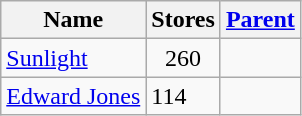<table class="wikitable sortable">
<tr>
<th>Name</th>
<th>Stores</th>
<th><a href='#'>Parent</a></th>
</tr>
<tr>
<td><a href='#'>Sunlight</a></td>
<td align="center">260</td>
<td></td>
</tr>
<tr>
<td><a href='#'>Edward Jones</a></td>
<td>114</td>
<td></td>
</tr>
</table>
